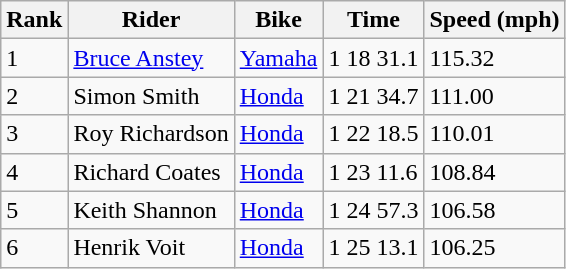<table class="wikitable">
<tr>
<th>Rank</th>
<th>Rider</th>
<th>Bike</th>
<th>Time</th>
<th>Speed (mph)</th>
</tr>
<tr>
<td>1</td>
<td> <a href='#'>Bruce Anstey</a></td>
<td><a href='#'>Yamaha</a></td>
<td>1 18 31.1</td>
<td>115.32</td>
</tr>
<tr>
<td>2</td>
<td> Simon Smith</td>
<td><a href='#'>Honda</a></td>
<td>1 21 34.7</td>
<td>111.00</td>
</tr>
<tr>
<td>3</td>
<td> Roy Richardson</td>
<td><a href='#'>Honda</a></td>
<td>1 22 18.5</td>
<td>110.01</td>
</tr>
<tr>
<td>4</td>
<td>Richard Coates</td>
<td><a href='#'>Honda</a></td>
<td>1 23 11.6</td>
<td>108.84</td>
</tr>
<tr>
<td>5</td>
<td>Keith Shannon</td>
<td><a href='#'>Honda</a></td>
<td>1 24 57.3</td>
<td>106.58</td>
</tr>
<tr>
<td>6</td>
<td> Henrik Voit</td>
<td><a href='#'>Honda</a></td>
<td>1 25 13.1</td>
<td>106.25</td>
</tr>
</table>
